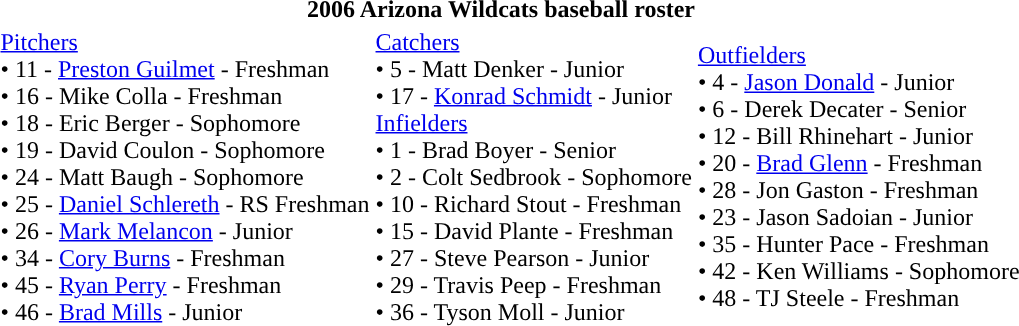<table class="toccolours">
<tr>
<th colspan="9">2006 Arizona Wildcats baseball roster</th>
</tr>
<tr>
<td width="03"> </td>
<td valign="top"></td>
<td><a href='#'>Pitchers</a><br>• 11 - <a href='#'>Preston Guilmet</a> - Freshman<br>• 16 - Mike Colla - Freshman<br>• 18 - Eric Berger  - Sophomore<br>• 19 - David Coulon - Sophomore<br>• 24 - Matt Baugh - Sophomore<br>• 25 - <a href='#'>Daniel Schlereth</a> - RS Freshman<br>• 26 - <a href='#'>Mark Melancon</a> - Junior<br>• 34 - <a href='#'>Cory Burns</a> - Freshman<br>• 45 - <a href='#'>Ryan Perry</a> - Freshman<br>• 46 - <a href='#'>Brad Mills</a> - Junior</td>
<td><a href='#'>Catchers</a><br>• 5 - Matt Denker - Junior<br>• 17 - <a href='#'>Konrad Schmidt</a> - Junior<br><a href='#'>Infielders</a><br>• 1 - Brad Boyer - Senior<br>• 2 - Colt Sedbrook - Sophomore<br>• 10 - Richard Stout - Freshman<br>• 15 - David Plante - Freshman<br>• 27 - Steve Pearson - Junior<br>• 29 - Travis Peep - Freshman<br>• 36 - Tyson Moll - Junior</td>
<td><a href='#'>Outfielders</a><br>• 4 - <a href='#'>Jason Donald</a> - Junior<br>• 6 - Derek Decater - Senior<br>• 12 - Bill Rhinehart - Junior<br>• 20 - <a href='#'>Brad Glenn</a> - Freshman<br>• 28 - Jon Gaston - Freshman<br>• 23 - Jason Sadoian - Junior<br>• 35 - Hunter Pace - Freshman<br>• 42 - Ken Williams - Sophomore<br>• 48 - TJ Steele - Freshman</td>
</tr>
</table>
